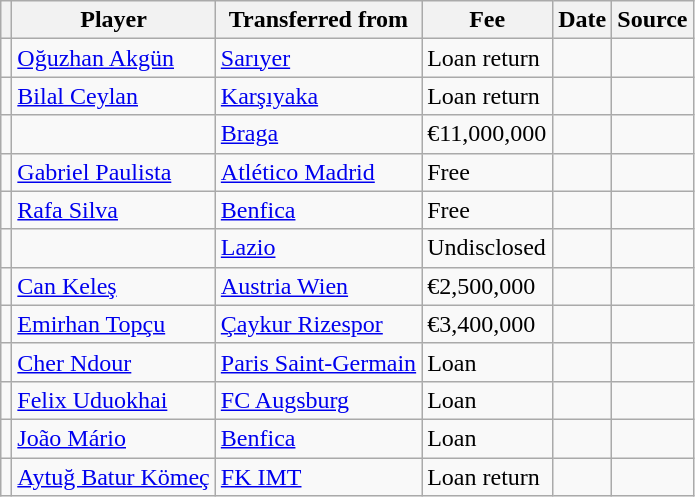<table class="wikitable plainrowheaders sortable">
<tr>
<th></th>
<th scope="col">Player</th>
<th>Transferred from</th>
<th style="width: 80px;">Fee</th>
<th scope="col">Date</th>
<th scope="col">Source</th>
</tr>
<tr>
<td style="text-align:center"></td>
<td> <a href='#'>Oğuzhan Akgün</a></td>
<td> <a href='#'>Sarıyer</a></td>
<td>Loan return</td>
<td></td>
<td></td>
</tr>
<tr>
<td style="text-align:center"></td>
<td> <a href='#'>Bilal Ceylan</a></td>
<td> <a href='#'>Karşıyaka</a></td>
<td>Loan return</td>
<td></td>
<td></td>
</tr>
<tr>
<td style="text-align:center"></td>
<td></td>
<td> <a href='#'>Braga</a></td>
<td>€11,000,000</td>
<td></td>
<td></td>
</tr>
<tr>
<td style="text-align:center"></td>
<td> <a href='#'>Gabriel Paulista</a></td>
<td> <a href='#'>Atlético Madrid</a></td>
<td>Free</td>
<td></td>
<td></td>
</tr>
<tr>
<td style="text-align:center"></td>
<td> <a href='#'>Rafa Silva</a></td>
<td> <a href='#'>Benfica</a></td>
<td>Free</td>
<td></td>
<td></td>
</tr>
<tr>
<td style="text-align:center"></td>
<td></td>
<td> <a href='#'>Lazio</a></td>
<td>Undisclosed</td>
<td></td>
<td></td>
</tr>
<tr>
<td style="text-align:center"></td>
<td> <a href='#'>Can Keleş</a></td>
<td> <a href='#'>Austria Wien</a></td>
<td>€2,500,000</td>
<td></td>
<td></td>
</tr>
<tr>
<td style="text-align:center"></td>
<td> <a href='#'>Emirhan Topçu</a></td>
<td> <a href='#'>Çaykur Rizespor</a></td>
<td>€3,400,000</td>
<td></td>
<td></td>
</tr>
<tr>
<td style="text-align:center"></td>
<td> <a href='#'>Cher Ndour</a></td>
<td> <a href='#'>Paris Saint-Germain</a></td>
<td>Loan</td>
<td></td>
<td></td>
</tr>
<tr>
<td style="text-align:center"></td>
<td> <a href='#'>Felix Uduokhai</a></td>
<td> <a href='#'>FC Augsburg</a></td>
<td>Loan</td>
<td></td>
<td></td>
</tr>
<tr>
<td style="text-align:center"></td>
<td> <a href='#'>João Mário</a></td>
<td> <a href='#'>Benfica</a></td>
<td>Loan</td>
<td></td>
<td></td>
</tr>
<tr>
<td style="text-align:center"></td>
<td> <a href='#'>Aytuğ Batur Kömeç</a></td>
<td> <a href='#'>FK IMT</a></td>
<td>Loan return</td>
<td></td>
<td></td>
</tr>
</table>
